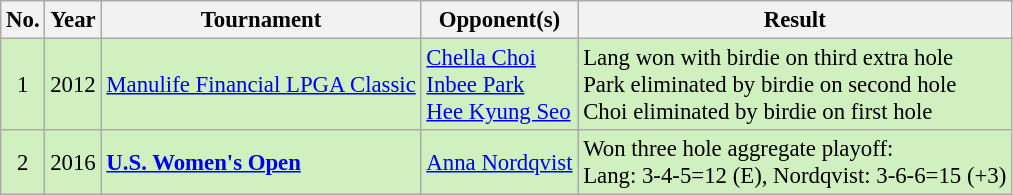<table class="wikitable" style="font-size:95%;">
<tr>
<th>No.</th>
<th>Year</th>
<th>Tournament</th>
<th>Opponent(s)</th>
<th>Result</th>
</tr>
<tr style="background:#D0F0C0;">
<td align=center>1</td>
<td>2012</td>
<td><a href='#'>Manulife Financial LPGA Classic</a></td>
<td> <a href='#'>Chella Choi</a><br> <a href='#'>Inbee Park</a><br> <a href='#'>Hee Kyung Seo</a></td>
<td>Lang won with birdie on third extra hole<br>Park eliminated by birdie on second hole<br>Choi eliminated by birdie on first hole</td>
</tr>
<tr style="background:#D0F0C0;">
<td align=center>2</td>
<td>2016</td>
<td><strong><a href='#'>U.S. Women's Open</a></strong></td>
<td> <a href='#'>Anna Nordqvist</a></td>
<td>Won three hole aggregate playoff:<br>Lang: 3-4-5=12 (E), Nordqvist: 3-6-6=15 (+3)</td>
</tr>
</table>
